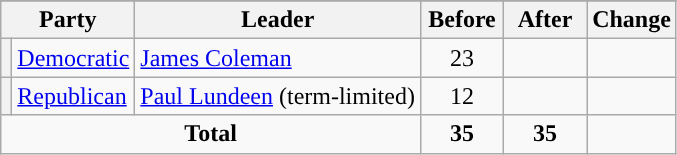<table class="wikitable" style="text-align:center;">
<tr>
</tr>
<tr>
<th colspan="2">Party</th>
<th>Leader</th>
<th style="width:3em">Before</th>
<th style="width:3em">After</th>
<th style="width:3em">Change</th>
</tr>
<tr>
<th style="background-color:"></th>
<td style="text-align:left;"><a href='#'>Democratic</a></td>
<td style="text-align:left;"><a href='#'>James Coleman</a></td>
<td>23</td>
<td></td>
<td></td>
</tr>
<tr>
<th style="background-color:"></th>
<td style="text-align:left;"><a href='#'>Republican</a></td>
<td style="text-align:left;"><a href='#'>Paul Lundeen</a> (term-limited)</td>
<td>12</td>
<td></td>
<td></td>
</tr>
<tr>
<td colspan="3"><strong>Total</strong></td>
<td><strong>35</strong></td>
<td><strong>35</strong></td>
<td></td>
</tr>
</table>
